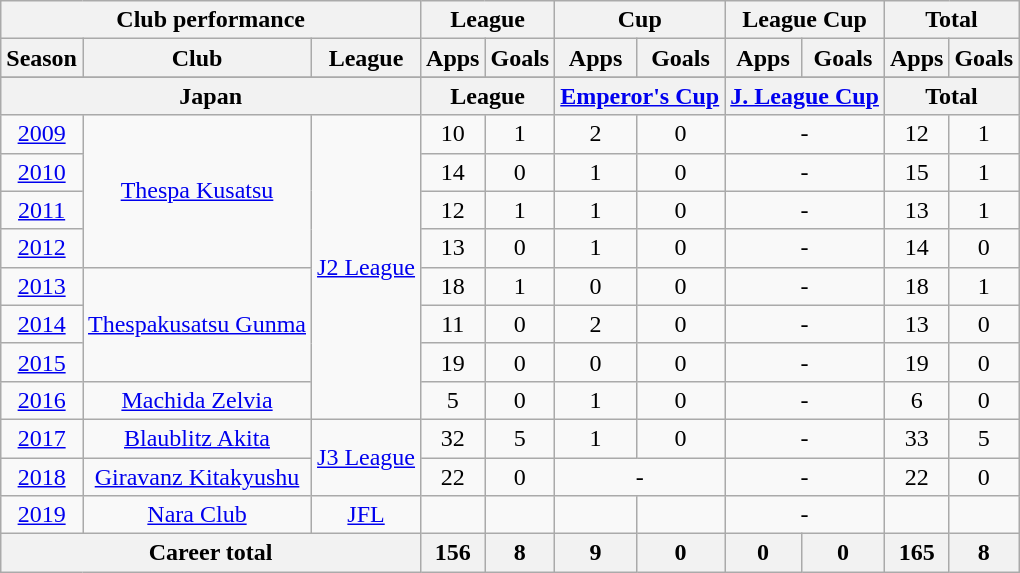<table class="wikitable" style="text-align:center">
<tr>
<th colspan=3>Club performance</th>
<th colspan=2>League</th>
<th colspan=2>Cup</th>
<th colspan=2>League Cup</th>
<th colspan=2>Total</th>
</tr>
<tr>
<th>Season</th>
<th>Club</th>
<th>League</th>
<th>Apps</th>
<th>Goals</th>
<th>Apps</th>
<th>Goals</th>
<th>Apps</th>
<th>Goals</th>
<th>Apps</th>
<th>Goals</th>
</tr>
<tr>
</tr>
<tr>
<th colspan=3>Japan</th>
<th colspan=2>League</th>
<th colspan=2><a href='#'>Emperor's Cup</a></th>
<th colspan=2><a href='#'>J. League Cup</a></th>
<th colspan=2>Total</th>
</tr>
<tr>
<td><a href='#'>2009</a></td>
<td rowspan="4"><a href='#'>Thespa Kusatsu</a></td>
<td rowspan="8"><a href='#'>J2 League</a></td>
<td>10</td>
<td>1</td>
<td>2</td>
<td>0</td>
<td colspan="2">-</td>
<td>12</td>
<td>1</td>
</tr>
<tr>
<td><a href='#'>2010</a></td>
<td>14</td>
<td>0</td>
<td>1</td>
<td>0</td>
<td colspan="2">-</td>
<td>15</td>
<td>1</td>
</tr>
<tr>
<td><a href='#'>2011</a></td>
<td>12</td>
<td>1</td>
<td>1</td>
<td>0</td>
<td colspan="2">-</td>
<td>13</td>
<td>1</td>
</tr>
<tr>
<td><a href='#'>2012</a></td>
<td>13</td>
<td>0</td>
<td>1</td>
<td>0</td>
<td colspan="2">-</td>
<td>14</td>
<td>0</td>
</tr>
<tr>
<td><a href='#'>2013</a></td>
<td rowspan="3"><a href='#'>Thespakusatsu Gunma</a></td>
<td>18</td>
<td>1</td>
<td>0</td>
<td>0</td>
<td colspan="2">-</td>
<td>18</td>
<td>1</td>
</tr>
<tr>
<td><a href='#'>2014</a></td>
<td>11</td>
<td>0</td>
<td>2</td>
<td>0</td>
<td colspan="2">-</td>
<td>13</td>
<td>0</td>
</tr>
<tr>
<td><a href='#'>2015</a></td>
<td>19</td>
<td>0</td>
<td>0</td>
<td>0</td>
<td colspan="2">-</td>
<td>19</td>
<td>0</td>
</tr>
<tr>
<td><a href='#'>2016</a></td>
<td><a href='#'>Machida Zelvia</a></td>
<td>5</td>
<td>0</td>
<td>1</td>
<td>0</td>
<td colspan="2">-</td>
<td>6</td>
<td>0</td>
</tr>
<tr>
<td><a href='#'>2017</a></td>
<td><a href='#'>Blaublitz Akita</a></td>
<td rowspan="2"><a href='#'>J3 League</a></td>
<td>32</td>
<td>5</td>
<td>1</td>
<td>0</td>
<td colspan="2">-</td>
<td>33</td>
<td>5</td>
</tr>
<tr>
<td><a href='#'>2018</a></td>
<td><a href='#'>Giravanz Kitakyushu</a></td>
<td>22</td>
<td>0</td>
<td colspan="2">-</td>
<td colspan="2">-</td>
<td>22</td>
<td>0</td>
</tr>
<tr>
<td><a href='#'>2019</a></td>
<td><a href='#'>Nara Club</a></td>
<td rowspan="1"><a href='#'>JFL</a></td>
<td></td>
<td></td>
<td></td>
<td></td>
<td colspan="2">-</td>
<td></td>
<td></td>
</tr>
<tr>
<th colspan=3>Career total</th>
<th>156</th>
<th>8</th>
<th>9</th>
<th>0</th>
<th>0</th>
<th>0</th>
<th>165</th>
<th>8</th>
</tr>
</table>
